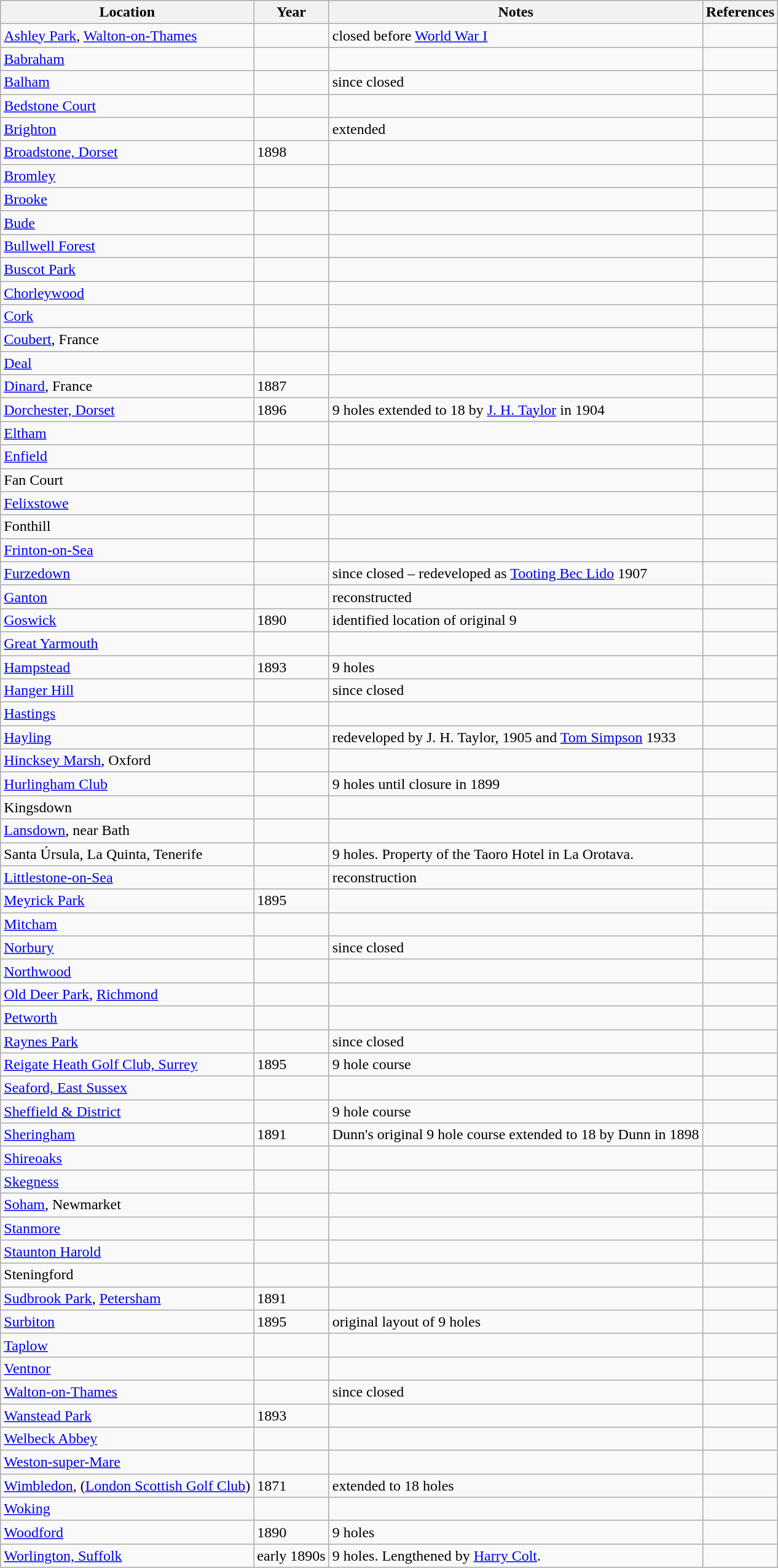<table border="1" class="wikitable">
<tr>
<th scope="col">Location</th>
<th scope="col">Year</th>
<th scope="col">Notes</th>
<th scope="col">References</th>
</tr>
<tr>
<td><a href='#'>Ashley Park</a>, <a href='#'>Walton-on-Thames</a></td>
<td></td>
<td>closed before <a href='#'>World War I</a></td>
<td></td>
</tr>
<tr>
<td><a href='#'>Babraham</a></td>
<td></td>
<td></td>
<td></td>
</tr>
<tr>
<td><a href='#'>Balham</a></td>
<td></td>
<td>since closed</td>
<td></td>
</tr>
<tr>
<td><a href='#'>Bedstone Court</a></td>
<td></td>
<td></td>
<td></td>
</tr>
<tr>
<td><a href='#'>Brighton</a></td>
<td></td>
<td>extended</td>
<td></td>
</tr>
<tr>
<td><a href='#'>Broadstone, Dorset</a></td>
<td>1898</td>
<td></td>
<td></td>
</tr>
<tr>
<td><a href='#'>Bromley</a></td>
<td></td>
<td></td>
<td></td>
</tr>
<tr>
<td><a href='#'>Brooke</a></td>
<td></td>
<td></td>
<td></td>
</tr>
<tr>
<td><a href='#'>Bude</a></td>
<td></td>
<td></td>
<td></td>
</tr>
<tr>
<td><a href='#'>Bullwell Forest</a></td>
<td></td>
<td></td>
<td></td>
</tr>
<tr>
<td><a href='#'>Buscot Park</a></td>
<td></td>
<td></td>
<td></td>
</tr>
<tr>
<td><a href='#'>Chorleywood</a></td>
<td></td>
<td></td>
<td></td>
</tr>
<tr>
<td><a href='#'>Cork</a></td>
<td></td>
<td></td>
<td></td>
</tr>
<tr>
<td><a href='#'>Coubert</a>, France</td>
<td></td>
<td></td>
<td></td>
</tr>
<tr>
<td><a href='#'>Deal</a></td>
<td></td>
<td></td>
<td></td>
</tr>
<tr>
<td><a href='#'>Dinard</a>, France</td>
<td>1887</td>
<td></td>
<td></td>
</tr>
<tr>
<td><a href='#'>Dorchester, Dorset</a></td>
<td>1896</td>
<td>9 holes extended to 18 by <a href='#'>J. H. Taylor</a> in 1904</td>
<td></td>
</tr>
<tr>
<td><a href='#'>Eltham</a></td>
<td></td>
<td></td>
<td></td>
</tr>
<tr>
<td><a href='#'>Enfield</a></td>
<td></td>
<td></td>
<td></td>
</tr>
<tr>
<td>Fan Court</td>
<td></td>
<td></td>
<td></td>
</tr>
<tr>
<td><a href='#'>Felixstowe</a></td>
<td></td>
<td></td>
<td></td>
</tr>
<tr>
<td>Fonthill</td>
<td></td>
<td></td>
<td></td>
</tr>
<tr>
<td><a href='#'>Frinton-on-Sea</a></td>
<td></td>
<td></td>
<td></td>
</tr>
<tr>
<td><a href='#'>Furzedown</a></td>
<td></td>
<td>since closed – redeveloped as <a href='#'>Tooting Bec Lido</a> 1907</td>
<td></td>
</tr>
<tr>
<td><a href='#'>Ganton</a></td>
<td></td>
<td>reconstructed</td>
<td></td>
</tr>
<tr>
<td><a href='#'>Goswick</a></td>
<td>1890</td>
<td>identified location of original 9</td>
<td></td>
</tr>
<tr>
<td><a href='#'>Great Yarmouth</a></td>
<td></td>
<td></td>
<td></td>
</tr>
<tr>
<td><a href='#'>Hampstead</a></td>
<td>1893</td>
<td>9 holes</td>
<td></td>
</tr>
<tr>
<td><a href='#'>Hanger Hill</a></td>
<td></td>
<td>since closed</td>
<td></td>
</tr>
<tr>
<td><a href='#'>Hastings</a></td>
<td></td>
<td></td>
<td></td>
</tr>
<tr>
<td><a href='#'>Hayling</a></td>
<td></td>
<td>redeveloped by J. H. Taylor, 1905 and <a href='#'>Tom Simpson</a> 1933</td>
<td></td>
</tr>
<tr>
<td><a href='#'>Hincksey Marsh</a>, Oxford</td>
<td></td>
<td></td>
<td></td>
</tr>
<tr>
<td><a href='#'>Hurlingham Club</a></td>
<td></td>
<td>9 holes until closure in 1899</td>
<td></td>
</tr>
<tr>
<td>Kingsdown</td>
<td></td>
<td></td>
<td></td>
</tr>
<tr>
<td><a href='#'>Lansdown</a>, near Bath</td>
<td></td>
<td></td>
<td></td>
</tr>
<tr>
<td>Santa Úrsula, La Quinta, Tenerife</td>
<td></td>
<td>9 holes. Property of the Taoro Hotel in La Orotava.</td>
<td></td>
</tr>
<tr>
<td><a href='#'>Littlestone-on-Sea</a></td>
<td></td>
<td>reconstruction</td>
<td></td>
</tr>
<tr>
<td><a href='#'>Meyrick Park</a></td>
<td>1895</td>
<td></td>
<td></td>
</tr>
<tr>
<td><a href='#'>Mitcham</a></td>
<td></td>
<td></td>
<td></td>
</tr>
<tr>
<td><a href='#'>Norbury</a></td>
<td></td>
<td>since closed</td>
<td></td>
</tr>
<tr>
<td><a href='#'>Northwood</a></td>
<td></td>
<td></td>
<td></td>
</tr>
<tr>
<td><a href='#'>Old Deer Park</a>, <a href='#'>Richmond</a></td>
<td></td>
<td></td>
<td></td>
</tr>
<tr>
<td><a href='#'>Petworth</a></td>
<td></td>
<td></td>
<td></td>
</tr>
<tr>
<td><a href='#'>Raynes Park</a></td>
<td></td>
<td>since closed</td>
<td></td>
</tr>
<tr>
<td><a href='#'>Reigate Heath Golf Club, Surrey</a></td>
<td>1895</td>
<td>9 hole course</td>
<td></td>
</tr>
<tr>
<td><a href='#'>Seaford, East Sussex</a></td>
<td></td>
<td></td>
<td></td>
</tr>
<tr>
<td><a href='#'>Sheffield & District</a></td>
<td></td>
<td>9 hole course</td>
<td></td>
</tr>
<tr>
<td><a href='#'>Sheringham</a></td>
<td>1891</td>
<td>Dunn's original 9 hole course extended to 18 by Dunn in 1898</td>
<td></td>
</tr>
<tr>
<td><a href='#'>Shireoaks</a></td>
<td></td>
<td></td>
<td></td>
</tr>
<tr>
<td><a href='#'>Skegness</a></td>
<td></td>
<td></td>
<td></td>
</tr>
<tr>
<td><a href='#'>Soham</a>, Newmarket</td>
<td></td>
<td></td>
<td></td>
</tr>
<tr>
<td><a href='#'>Stanmore</a></td>
<td></td>
<td></td>
<td></td>
</tr>
<tr>
<td><a href='#'>Staunton Harold</a></td>
<td></td>
<td></td>
<td></td>
</tr>
<tr>
<td>Steningford</td>
<td></td>
<td></td>
<td></td>
</tr>
<tr>
<td><a href='#'>Sudbrook Park</a>, <a href='#'>Petersham</a></td>
<td>1891</td>
<td></td>
<td></td>
</tr>
<tr>
<td><a href='#'>Surbiton</a></td>
<td>1895</td>
<td>original layout of 9 holes</td>
<td></td>
</tr>
<tr>
<td><a href='#'>Taplow</a></td>
<td></td>
<td></td>
<td></td>
</tr>
<tr>
<td><a href='#'>Ventnor</a></td>
<td></td>
<td></td>
<td></td>
</tr>
<tr>
<td><a href='#'>Walton-on-Thames</a></td>
<td></td>
<td>since closed</td>
<td></td>
</tr>
<tr>
<td><a href='#'>Wanstead Park</a></td>
<td>1893</td>
<td></td>
<td></td>
</tr>
<tr>
<td><a href='#'>Welbeck Abbey</a></td>
<td></td>
<td></td>
<td></td>
</tr>
<tr>
<td><a href='#'>Weston-super-Mare</a></td>
<td></td>
<td></td>
<td></td>
</tr>
<tr>
<td><a href='#'>Wimbledon</a>, (<a href='#'>London Scottish Golf Club</a>)</td>
<td>1871</td>
<td>extended to 18 holes</td>
<td></td>
</tr>
<tr>
<td><a href='#'>Woking</a></td>
<td></td>
<td></td>
<td></td>
</tr>
<tr>
<td><a href='#'>Woodford</a></td>
<td>1890</td>
<td>9 holes</td>
<td></td>
</tr>
<tr>
<td><a href='#'>Worlington, Suffolk</a></td>
<td>early 1890s</td>
<td>9 holes. Lengthened by <a href='#'>Harry Colt</a>.</td>
</tr>
</table>
